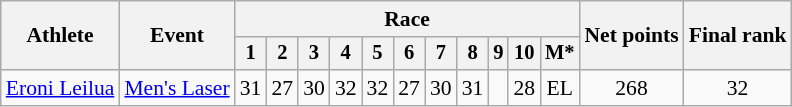<table class="wikitable" style="font-size:90%">
<tr>
<th rowspan="2">Athlete</th>
<th rowspan="2">Event</th>
<th colspan=11>Race</th>
<th rowspan=2>Net points</th>
<th rowspan=2>Final rank</th>
</tr>
<tr style="font-size:95%">
<th>1</th>
<th>2</th>
<th>3</th>
<th>4</th>
<th>5</th>
<th>6</th>
<th>7</th>
<th>8</th>
<th>9</th>
<th>10</th>
<th>M*</th>
</tr>
<tr align=center>
<td align=left><a href='#'>Eroni Leilua</a></td>
<td align=left><a href='#'>Men's Laser</a></td>
<td>31</td>
<td>27</td>
<td>30</td>
<td>32</td>
<td>32</td>
<td>27</td>
<td>30</td>
<td>31</td>
<td></td>
<td>28</td>
<td>EL</td>
<td>268</td>
<td>32</td>
</tr>
</table>
